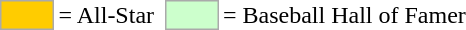<table>
<tr>
<td style="background-color:#FFCC00; border:1px solid #aaaaaa; width:2em;"></td>
<td>= All-Star</td>
<td></td>
<td style="background-color:#CCFFCC; border:1px solid #aaaaaa; width:2em;"></td>
<td>= Baseball Hall of Famer</td>
</tr>
</table>
